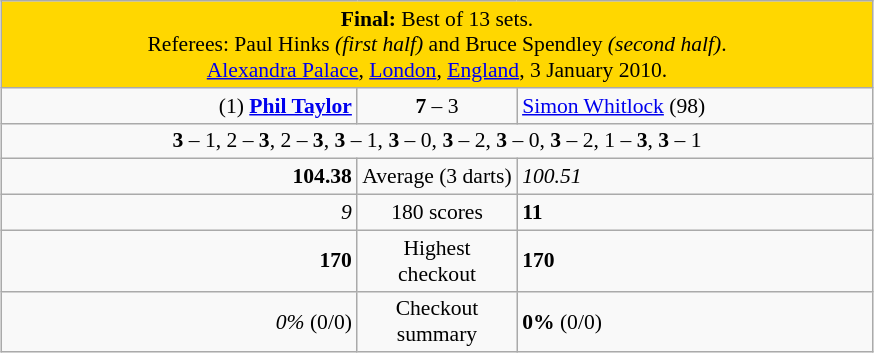<table class="wikitable" style="font-size: 90%; margin: 1em auto 1em auto;">
<tr>
<td colspan="3" align="center" bgcolor="#ffd700"><strong>Final:</strong> Best of 13 sets. <br> Referees:  Paul Hinks <em>(first half)</em> and  Bruce Spendley <em>(second half)</em>.<br><a href='#'>Alexandra Palace</a>, <a href='#'>London</a>, <a href='#'>England</a>, 3 January 2010.</td>
</tr>
<tr>
<td width="230" align="right">(1) <strong><a href='#'>Phil Taylor</a></strong> </td>
<td width="100" align="center"><strong>7</strong> – 3</td>
<td width="230"> <a href='#'>Simon Whitlock</a> (98)</td>
</tr>
<tr>
<td colspan="3" align="center" style="font-size: 100%"><strong>3</strong> – 1, 2 – <strong>3</strong>, 2 – <strong>3</strong>, <strong>3</strong> – 1, <strong>3</strong> – 0, <strong>3</strong> – 2, <strong>3</strong> – 0, <strong>3</strong> – 2, 1 – <strong>3</strong>, <strong>3</strong> – 1</td>
</tr>
<tr>
<td align="right"><strong>104.38</strong></td>
<td align="center">Average (3 darts)</td>
<td><em>100.51</em></td>
</tr>
<tr>
<td align="right"><em>9</em></td>
<td align="center">180 scores</td>
<td><strong>11</strong></td>
</tr>
<tr>
<td align="right"><strong>170</strong></td>
<td align="center">Highest checkout</td>
<td><strong>170</strong></td>
</tr>
<tr>
<td align="right"><em>0%</em> (0/0)</td>
<td align="center">Checkout summary</td>
<td><strong>0%</strong> (0/0)</td>
</tr>
</table>
